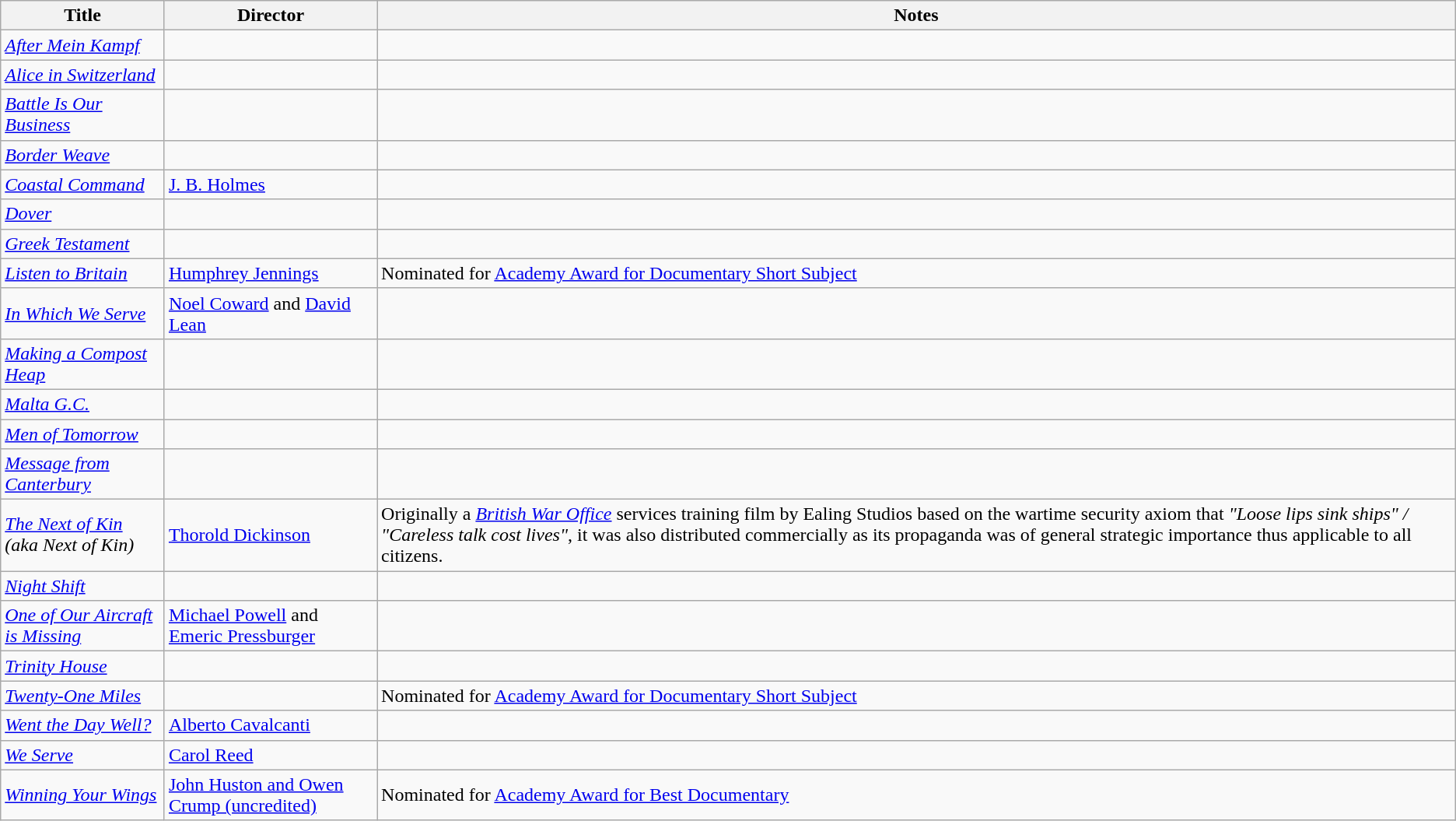<table class="wikitable">
<tr>
<th>Title</th>
<th>Director</th>
<th>Notes</th>
</tr>
<tr>
<td><em><a href='#'>After Mein Kampf</a></em></td>
<td></td>
<td></td>
</tr>
<tr>
<td><em><a href='#'>Alice in Switzerland</a></em></td>
<td></td>
<td></td>
</tr>
<tr>
<td><em><a href='#'>Battle Is Our Business</a></em></td>
<td></td>
<td></td>
</tr>
<tr>
<td><em><a href='#'>Border Weave</a></em></td>
<td></td>
<td></td>
</tr>
<tr>
<td><em><a href='#'>Coastal Command</a></em></td>
<td><a href='#'>J. B. Holmes</a></td>
<td></td>
</tr>
<tr>
<td><em><a href='#'>Dover</a></em></td>
<td></td>
<td></td>
</tr>
<tr>
<td><em><a href='#'>Greek Testament</a></em></td>
<td></td>
<td></td>
</tr>
<tr>
<td><em><a href='#'>Listen to Britain</a></em></td>
<td><a href='#'>Humphrey Jennings</a></td>
<td>Nominated for <a href='#'>Academy Award for Documentary Short Subject</a></td>
</tr>
<tr>
<td><em><a href='#'>In Which We Serve</a></em></td>
<td><a href='#'>Noel Coward</a> and <a href='#'>David Lean</a></td>
<td></td>
</tr>
<tr>
<td><em><a href='#'>Making a Compost Heap</a></em></td>
<td></td>
<td></td>
</tr>
<tr>
<td><em><a href='#'>Malta G.C.</a></em></td>
<td></td>
<td></td>
</tr>
<tr>
<td><em><a href='#'>Men of Tomorrow</a></em></td>
<td></td>
<td></td>
</tr>
<tr>
<td><em><a href='#'>Message from Canterbury</a></em></td>
<td></td>
<td></td>
</tr>
<tr>
<td><em><a href='#'>The Next of Kin</a><br>(aka Next of Kin)</em></td>
<td><a href='#'>Thorold Dickinson</a></td>
<td>Originally a <em><a href='#'>British War Office</a></em> services training film by Ealing Studios based on the wartime security axiom that <em>"Loose lips sink ships" / "Careless talk cost lives"</em>, it was also distributed commercially as its propaganda was of general strategic importance thus applicable to all citizens.</td>
</tr>
<tr>
<td><em><a href='#'>Night Shift</a></em></td>
<td></td>
<td></td>
</tr>
<tr>
<td><em><a href='#'>One of Our Aircraft is Missing</a></em></td>
<td><a href='#'>Michael Powell</a> and <a href='#'>Emeric Pressburger</a></td>
<td></td>
</tr>
<tr>
<td><em><a href='#'>Trinity House</a></em></td>
<td></td>
<td></td>
</tr>
<tr>
<td><em><a href='#'>Twenty-One Miles</a></em></td>
<td></td>
<td>Nominated for <a href='#'>Academy Award for Documentary Short Subject</a></td>
</tr>
<tr>
<td><em><a href='#'>Went the Day Well?</a></em></td>
<td><a href='#'>Alberto Cavalcanti</a></td>
<td></td>
</tr>
<tr>
<td><em><a href='#'>We Serve</a></em></td>
<td><a href='#'>Carol Reed</a></td>
<td></td>
</tr>
<tr>
<td><em><a href='#'>Winning Your Wings</a></em></td>
<td><a href='#'>John Huston and Owen Crump (uncredited)</a></td>
<td>Nominated for <a href='#'>Academy Award for Best Documentary</a></td>
</tr>
</table>
